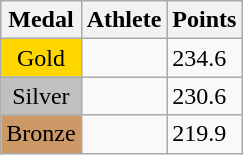<table class="wikitable">
<tr>
<th>Medal</th>
<th>Athlete</th>
<th>Points</th>
</tr>
<tr>
<td style="text-align:center;background-color:gold;">Gold</td>
<td></td>
<td>234.6</td>
</tr>
<tr>
<td style="text-align:center;background-color:silver;">Silver</td>
<td></td>
<td>230.6</td>
</tr>
<tr>
<td style="text-align:center;background-color:#CC9966;">Bronze</td>
<td></td>
<td>219.9</td>
</tr>
</table>
